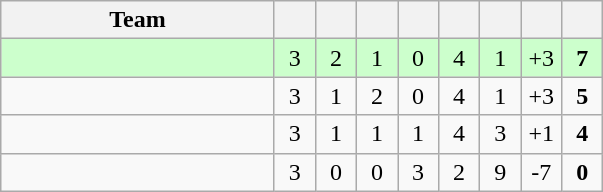<table class="wikitable" style="text-align: center;">
<tr>
<th width="175">Team</th>
<th width="20"></th>
<th width="20"></th>
<th width="20"></th>
<th width="20"></th>
<th width="20"></th>
<th width="20"></th>
<th width="20"></th>
<th width="20"></th>
</tr>
<tr bgcolor=#CCFFCC>
<td align=left></td>
<td>3</td>
<td>2</td>
<td>1</td>
<td>0</td>
<td>4</td>
<td>1</td>
<td>+3</td>
<td><strong>7</strong></td>
</tr>
<tr>
<td align=left></td>
<td>3</td>
<td>1</td>
<td>2</td>
<td>0</td>
<td>4</td>
<td>1</td>
<td>+3</td>
<td><strong>5</strong></td>
</tr>
<tr>
<td align=left></td>
<td>3</td>
<td>1</td>
<td>1</td>
<td>1</td>
<td>4</td>
<td>3</td>
<td>+1</td>
<td><strong>4</strong></td>
</tr>
<tr>
<td align=left></td>
<td>3</td>
<td>0</td>
<td>0</td>
<td>3</td>
<td>2</td>
<td>9</td>
<td>-7</td>
<td><strong>0</strong></td>
</tr>
</table>
